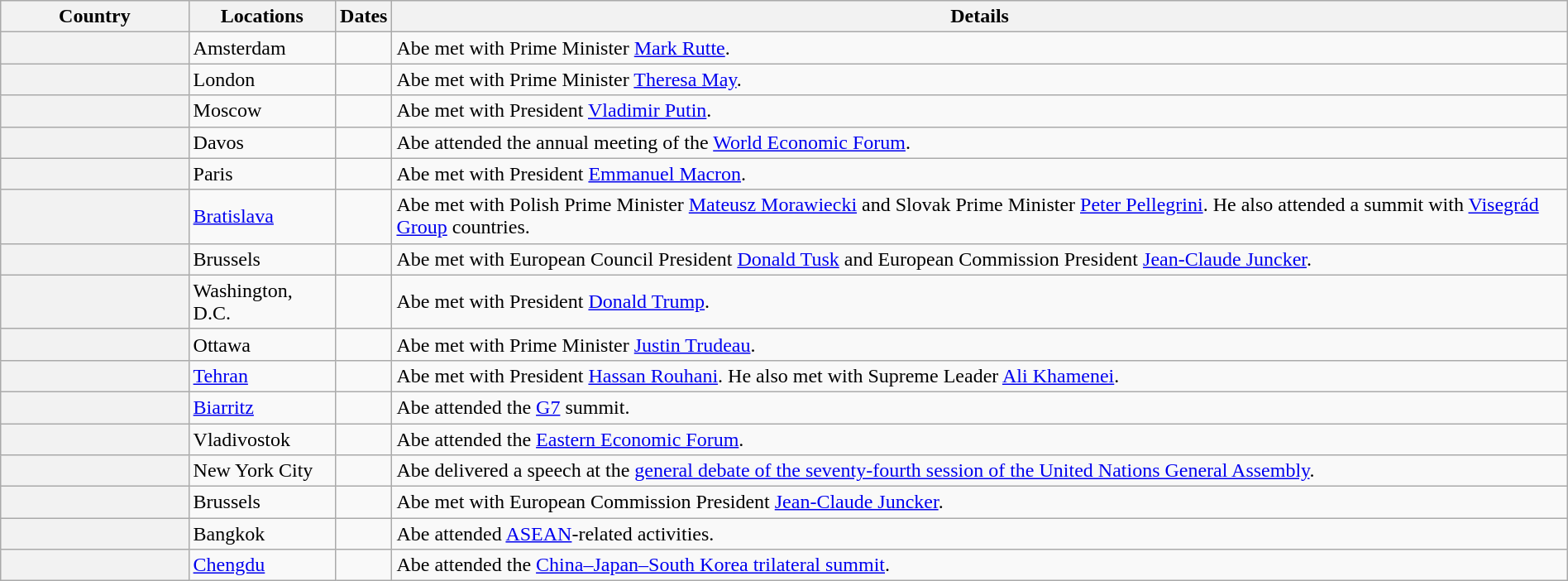<table class="wikitable sortable" border="1" style="margin: 1em auto 1em auto">
<tr>
<th scope="col" style="width: 12%;">Country</th>
<th>Locations</th>
<th>Dates</th>
<th>Details</th>
</tr>
<tr>
<th scope="row"></th>
<td>Amsterdam</td>
<td></td>
<td>Abe met with Prime Minister <a href='#'>Mark Rutte</a>.</td>
</tr>
<tr>
<th scope="row"></th>
<td>London</td>
<td></td>
<td>Abe met with Prime Minister <a href='#'>Theresa May</a>.</td>
</tr>
<tr>
<th></th>
<td>Moscow</td>
<td></td>
<td>Abe met with President <a href='#'>Vladimir Putin</a>.</td>
</tr>
<tr>
<th></th>
<td>Davos</td>
<td></td>
<td>Abe attended the annual meeting of the <a href='#'>World Economic Forum</a>.</td>
</tr>
<tr>
<th scope="row"></th>
<td>Paris</td>
<td></td>
<td>Abe met with President <a href='#'>Emmanuel Macron</a>.</td>
</tr>
<tr>
<th scope="row"></th>
<td><a href='#'>Bratislava</a></td>
<td></td>
<td>Abe met with Polish Prime Minister <a href='#'>Mateusz Morawiecki</a> and Slovak Prime Minister <a href='#'>Peter Pellegrini</a>. He also attended a summit with <a href='#'>Visegrád Group</a> countries.</td>
</tr>
<tr>
<th></th>
<td>Brussels</td>
<td></td>
<td>Abe met with European Council President <a href='#'>Donald Tusk</a> and European Commission President <a href='#'>Jean-Claude Juncker</a>.</td>
</tr>
<tr>
<th scope="row"></th>
<td>Washington, D.C.</td>
<td></td>
<td>Abe met with President <a href='#'>Donald Trump</a>.</td>
</tr>
<tr>
<th scope="row"></th>
<td>Ottawa</td>
<td></td>
<td>Abe met with Prime Minister <a href='#'>Justin Trudeau</a>.</td>
</tr>
<tr>
<th scope="row"></th>
<td><a href='#'>Tehran</a></td>
<td></td>
<td>Abe met with President <a href='#'>Hassan Rouhani</a>. He also met with Supreme Leader <a href='#'>Ali Khamenei</a>.</td>
</tr>
<tr>
<th scope="row"></th>
<td><a href='#'>Biarritz</a></td>
<td></td>
<td>Abe attended the <a href='#'>G7</a> summit.</td>
</tr>
<tr>
<th></th>
<td>Vladivostok</td>
<td></td>
<td>Abe attended the <a href='#'>Eastern Economic Forum</a>.</td>
</tr>
<tr>
<th></th>
<td>New York City</td>
<td></td>
<td>Abe delivered a speech at the <a href='#'>general debate of the seventy-fourth session of the United Nations General Assembly</a>.</td>
</tr>
<tr>
<th></th>
<td>Brussels</td>
<td></td>
<td>Abe met with European Commission President <a href='#'>Jean-Claude Juncker</a>.</td>
</tr>
<tr>
<th></th>
<td>Bangkok</td>
<td></td>
<td>Abe attended <a href='#'>ASEAN</a>-related activities.</td>
</tr>
<tr>
<th></th>
<td><a href='#'>Chengdu</a></td>
<td></td>
<td>Abe attended the <a href='#'>China–Japan–South Korea trilateral summit</a>.</td>
</tr>
</table>
